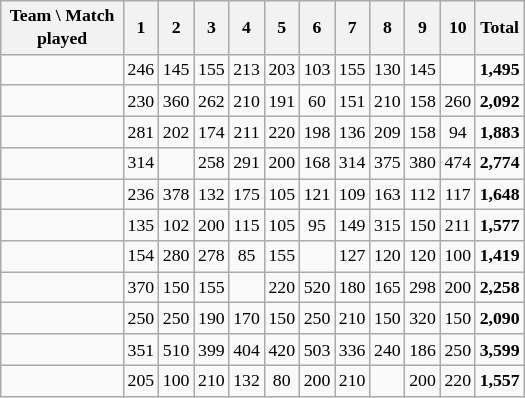<table class="wikitable sortable" style="font-size: 74%; text-align:center;">
<tr>
<th style="width:76px;">Team \ Match played</th>
<th align=center>1</th>
<th align=center>2</th>
<th align=center>3</th>
<th align=center>4</th>
<th align=center>5</th>
<th align=center>6</th>
<th align=center>7</th>
<th align=center>8</th>
<th align=center>9</th>
<th align=center>10</th>
<th align=center>Total</th>
</tr>
<tr align=center>
<td align=left></td>
<td>246</td>
<td>145</td>
<td>155</td>
<td>213</td>
<td>203</td>
<td>103</td>
<td>155</td>
<td>130</td>
<td>145</td>
<td></td>
<td><strong>1,495</strong></td>
</tr>
<tr align=center>
<td align=left></td>
<td>230</td>
<td>360</td>
<td>262</td>
<td>210</td>
<td>191</td>
<td>60</td>
<td>151</td>
<td>210</td>
<td>158</td>
<td>260</td>
<td><strong>2,092</strong></td>
</tr>
<tr align=center>
<td align=left></td>
<td>281</td>
<td>202</td>
<td>174</td>
<td>211</td>
<td>220</td>
<td>198</td>
<td>136</td>
<td>209</td>
<td>158</td>
<td>94</td>
<td><strong>1,883</strong></td>
</tr>
<tr align=center>
<td align=left></td>
<td>314</td>
<td></td>
<td>258</td>
<td>291</td>
<td>200</td>
<td>168</td>
<td>314</td>
<td>375</td>
<td>380</td>
<td>474</td>
<td><strong>2,774</strong></td>
</tr>
<tr align=center>
<td align=left></td>
<td>236</td>
<td>378</td>
<td>132</td>
<td>175</td>
<td>105</td>
<td>121</td>
<td>109</td>
<td>163</td>
<td>112</td>
<td>117</td>
<td><strong>1,648</strong></td>
</tr>
<tr align=center>
<td align=left></td>
<td>135</td>
<td>102</td>
<td>200</td>
<td>115</td>
<td>105</td>
<td>95</td>
<td>149</td>
<td>315</td>
<td>150</td>
<td>211</td>
<td><strong>1,577</strong></td>
</tr>
<tr align=center>
<td align=left></td>
<td>154</td>
<td>280</td>
<td>278</td>
<td>85</td>
<td>155</td>
<td></td>
<td>127</td>
<td>120</td>
<td>120</td>
<td>100</td>
<td><strong>1,419</strong></td>
</tr>
<tr align=center>
<td align=left></td>
<td>370</td>
<td>150</td>
<td>155</td>
<td></td>
<td>220</td>
<td>520</td>
<td>180</td>
<td>165</td>
<td>298</td>
<td>200</td>
<td><strong>2,258</strong></td>
</tr>
<tr align=center>
<td align=left></td>
<td>250</td>
<td>250</td>
<td>190</td>
<td>170</td>
<td>150</td>
<td>250</td>
<td>210</td>
<td>150</td>
<td>320</td>
<td>150</td>
<td><strong>2,090</strong></td>
</tr>
<tr align=center>
<td align=left></td>
<td>351</td>
<td>510</td>
<td>399</td>
<td>404</td>
<td>420</td>
<td>503</td>
<td>336</td>
<td>240</td>
<td>186</td>
<td>250</td>
<td><strong>3,599</strong></td>
</tr>
<tr align=center>
<td align=left></td>
<td>205</td>
<td>100</td>
<td>210</td>
<td>132</td>
<td>80</td>
<td>200</td>
<td>210</td>
<td></td>
<td>200</td>
<td>220</td>
<td><strong>1,557</strong></td>
</tr>
</table>
